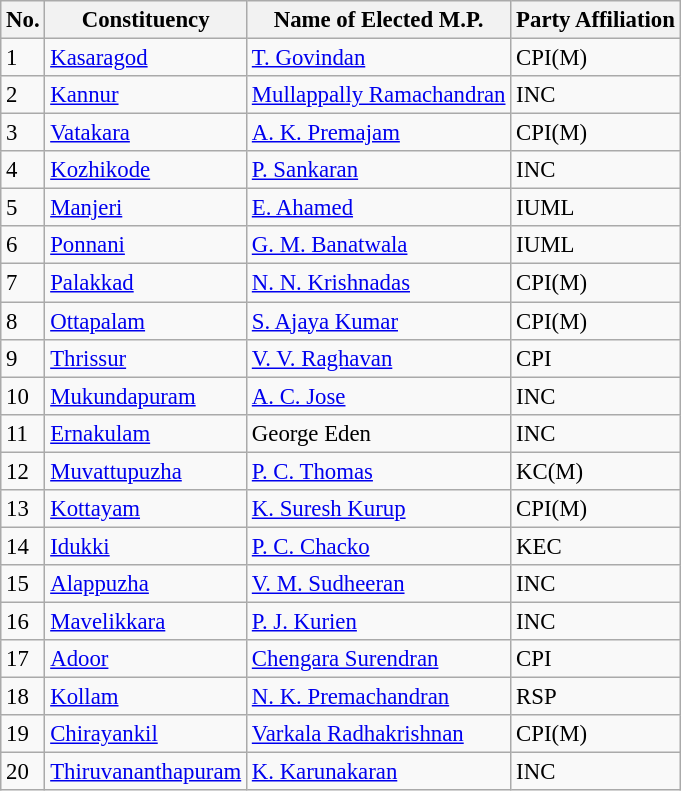<table class="wikitable" style="font-size: 95%;">
<tr>
<th>No.</th>
<th>Constituency</th>
<th>Name of Elected M.P.</th>
<th>Party Affiliation</th>
</tr>
<tr>
<td>1</td>
<td><a href='#'>Kasaragod</a></td>
<td><a href='#'>T. Govindan</a></td>
<td>CPI(M)</td>
</tr>
<tr>
<td>2</td>
<td><a href='#'>Kannur</a></td>
<td><a href='#'>Mullappally Ramachandran</a></td>
<td>INC</td>
</tr>
<tr>
<td>3</td>
<td><a href='#'>Vatakara</a></td>
<td><a href='#'>A. K. Premajam</a></td>
<td>CPI(M)</td>
</tr>
<tr>
<td>4</td>
<td><a href='#'>Kozhikode</a></td>
<td><a href='#'>P. Sankaran</a></td>
<td>INC</td>
</tr>
<tr>
<td>5</td>
<td><a href='#'>Manjeri</a></td>
<td><a href='#'>E. Ahamed</a></td>
<td>IUML</td>
</tr>
<tr>
<td>6</td>
<td><a href='#'>Ponnani</a></td>
<td><a href='#'>G. M. Banatwala</a></td>
<td>IUML</td>
</tr>
<tr>
<td>7</td>
<td><a href='#'>Palakkad</a></td>
<td><a href='#'>N. N. Krishnadas</a></td>
<td>CPI(M)</td>
</tr>
<tr>
<td>8</td>
<td><a href='#'>Ottapalam</a></td>
<td><a href='#'>S. Ajaya Kumar</a></td>
<td>CPI(M)</td>
</tr>
<tr>
<td>9</td>
<td><a href='#'>Thrissur</a></td>
<td><a href='#'>V. V. Raghavan</a></td>
<td>CPI</td>
</tr>
<tr>
<td>10</td>
<td><a href='#'>Mukundapuram</a></td>
<td><a href='#'>A. C. Jose</a></td>
<td>INC</td>
</tr>
<tr>
<td>11</td>
<td><a href='#'>Ernakulam</a></td>
<td>George Eden</td>
<td>INC</td>
</tr>
<tr>
<td>12</td>
<td><a href='#'>Muvattupuzha</a></td>
<td><a href='#'>P. C. Thomas</a></td>
<td>KC(M)</td>
</tr>
<tr>
<td>13</td>
<td><a href='#'>Kottayam</a></td>
<td><a href='#'>K. Suresh Kurup</a></td>
<td>CPI(M)</td>
</tr>
<tr>
<td>14</td>
<td><a href='#'>Idukki</a></td>
<td><a href='#'>P. C. Chacko</a></td>
<td>KEC</td>
</tr>
<tr>
<td>15</td>
<td><a href='#'>Alappuzha</a></td>
<td><a href='#'>V. M. Sudheeran</a></td>
<td>INC</td>
</tr>
<tr>
<td>16</td>
<td><a href='#'>Mavelikkara</a></td>
<td><a href='#'>P. J. Kurien</a></td>
<td>INC</td>
</tr>
<tr>
<td>17</td>
<td><a href='#'>Adoor</a></td>
<td><a href='#'>Chengara Surendran</a></td>
<td>CPI</td>
</tr>
<tr>
<td>18</td>
<td><a href='#'>Kollam</a></td>
<td><a href='#'>N. K. Premachandran</a></td>
<td>RSP</td>
</tr>
<tr>
<td>19</td>
<td><a href='#'>Chirayankil</a></td>
<td><a href='#'>Varkala Radhakrishnan</a></td>
<td>CPI(M)</td>
</tr>
<tr>
<td>20</td>
<td><a href='#'>Thiruvananthapuram</a></td>
<td><a href='#'>K. Karunakaran</a></td>
<td>INC</td>
</tr>
</table>
